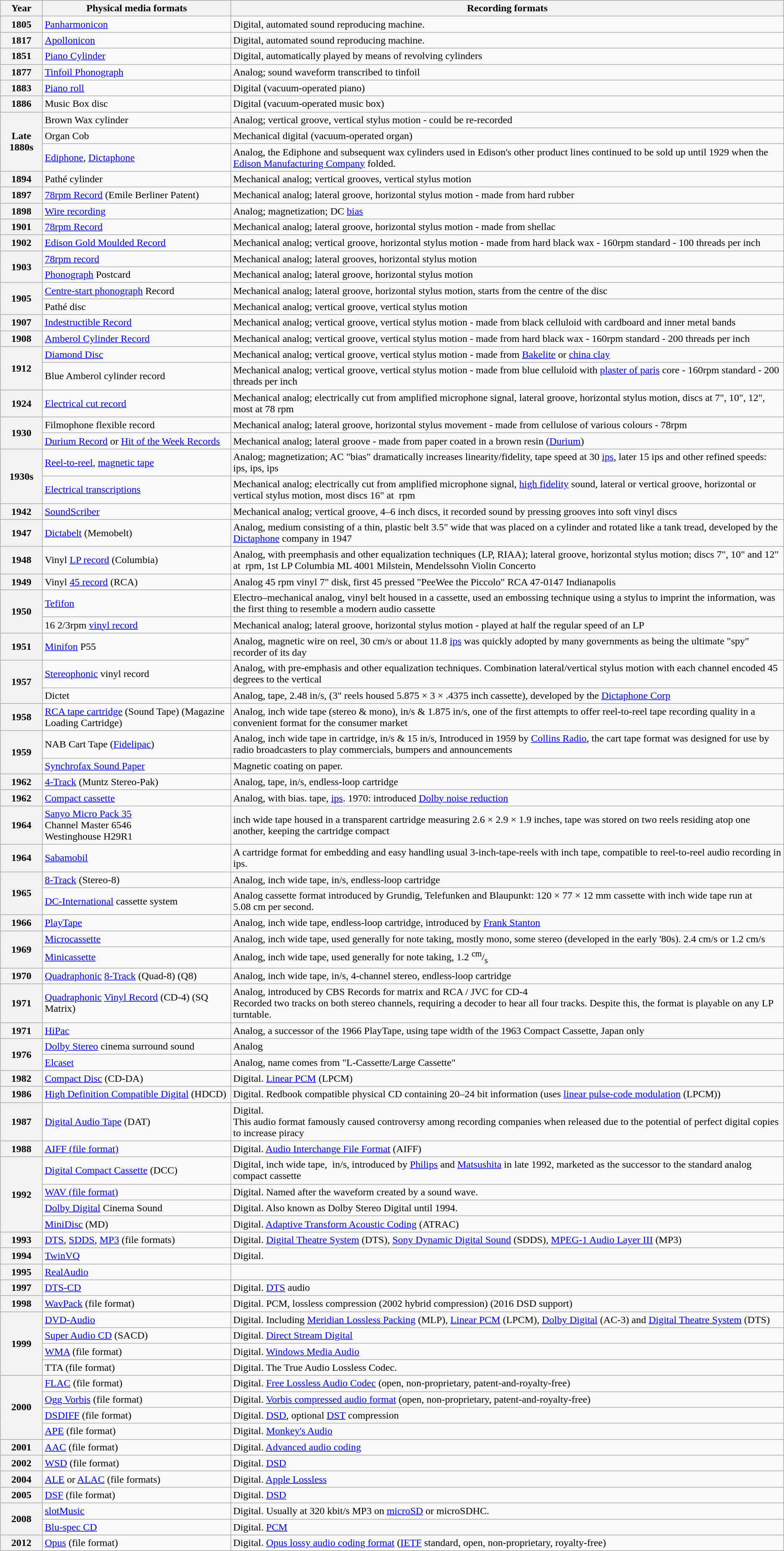<table class="wikitable">
<tr>
<th>Year</th>
<th>Physical media formats</th>
<th>Recording formats</th>
</tr>
<tr>
<th>1805</th>
<td><a href='#'>Panharmonicon</a></td>
<td>Digital, automated sound reproducing machine.</td>
</tr>
<tr>
<th>1817</th>
<td><a href='#'>Apollonicon</a></td>
<td>Digital, automated sound reproducing machine.</td>
</tr>
<tr>
<th>1851</th>
<td><a href='#'>Piano Cylinder</a></td>
<td>Digital, automatically played by means of revolving cylinders</td>
</tr>
<tr>
<th>1877</th>
<td><a href='#'>Tinfoil Phonograph</a></td>
<td> Analog; sound waveform transcribed to tinfoil</td>
</tr>
<tr>
<th>1883</th>
<td><a href='#'>Piano roll</a></td>
<td> Digital (vacuum-operated piano)</td>
</tr>
<tr>
<th>1886</th>
<td>Music Box disc</td>
<td> Digital (vacuum-operated music box)</td>
</tr>
<tr>
<th rowspan="3">Late 1880s</th>
<td>Brown Wax cylinder</td>
<td> Analog; vertical groove, vertical stylus motion - could be re-recorded</td>
</tr>
<tr>
<td>Organ Cob</td>
<td>Mechanical digital (vacuum-operated organ)</td>
</tr>
<tr>
<td><a href='#'>Ediphone</a>, <a href='#'>Dictaphone</a></td>
<td> Analog, the Ediphone and subsequent wax cylinders used in Edison's other product lines continued to be sold up until 1929 when the <a href='#'>Edison Manufacturing Company</a> folded.</td>
</tr>
<tr>
<th>1894</th>
<td>Pathé cylinder</td>
<td> Mechanical analog; vertical grooves, vertical stylus motion</td>
</tr>
<tr>
<th>1897</th>
<td> <a href='#'>78rpm Record</a> (Emile Berliner Patent)</td>
<td>Mechanical analog; lateral groove, horizontal stylus motion - made from hard rubber</td>
</tr>
<tr>
<th>1898</th>
<td><a href='#'>Wire recording</a></td>
<td> Analog; magnetization; DC <a href='#'>bias</a></td>
</tr>
<tr>
<th>1901</th>
<td> <a href='#'>78rpm Record</a></td>
<td> Mechanical analog; lateral groove, horizontal stylus motion - made from shellac</td>
</tr>
<tr>
<th>1902</th>
<td><a href='#'>Edison Gold Moulded Record</a></td>
<td> Mechanical analog; vertical groove, horizontal stylus motion - made from hard black wax - 160rpm standard - 100 threads per inch</td>
</tr>
<tr>
<th rowspan="2">1903</th>
<td> <a href='#'>78rpm record</a></td>
<td>Mechanical analog; lateral grooves, horizontal stylus motion</td>
</tr>
<tr>
<td><a href='#'>Phonograph</a> Postcard</td>
<td> Mechanical analog; lateral groove, horizontal stylus motion</td>
</tr>
<tr>
<th rowspan="2">1905</th>
<td><a href='#'>Centre-start phonograph</a> Record</td>
<td> Mechanical analog; lateral groove, horizontal stylus motion, starts from the centre of the disc</td>
</tr>
<tr>
<td>Pathé disc</td>
<td> Mechanical analog; vertical groove, vertical stylus motion</td>
</tr>
<tr>
<th>1907</th>
<td><a href='#'>Indestructible Record</a></td>
<td> Mechanical analog; vertical groove, vertical stylus motion - made from black celluloid with cardboard and inner metal bands</td>
</tr>
<tr>
<th>1908</th>
<td><a href='#'>Amberol Cylinder Record</a></td>
<td> Mechanical analog; vertical groove, vertical stylus motion - made from hard black wax - 160rpm standard - 200 threads per inch</td>
</tr>
<tr>
<th rowspan="2">1912</th>
<td><a href='#'>Diamond Disc</a></td>
<td> Mechanical analog; vertical groove, vertical stylus motion - made from <a href='#'>Bakelite</a> or <a href='#'>china clay</a></td>
</tr>
<tr>
<td>Blue Amberol cylinder record</td>
<td> Mechanical analog; vertical groove, vertical stylus motion - made from blue celluloid with <a href='#'>plaster of paris</a> core - 160rpm standard - 200 threads per inch</td>
</tr>
<tr>
<th>1924</th>
<td><a href='#'>Electrical cut record</a></td>
<td>Mechanical analog; electrically cut from amplified microphone signal, lateral groove, horizontal stylus motion, discs at 7", 10", 12", most at 78 rpm</td>
</tr>
<tr>
<th rowspan="2">1930</th>
<td>Filmophone flexible record</td>
<td> Mechanical analog; lateral groove, horizontal stylus movement - made from cellulose of various colours - 78rpm</td>
</tr>
<tr>
<td><a href='#'>Durium Record</a> or <a href='#'>Hit of the Week Records</a></td>
<td> Mechanical analog; lateral groove - made from paper coated in a brown resin (<a href='#'>Durium</a>)</td>
</tr>
<tr>
<th rowspan="2">1930s</th>
<td><a href='#'>Reel-to-reel</a>, <a href='#'>magnetic tape</a></td>
<td> Analog; magnetization; AC "bias" dramatically increases linearity/fidelity, tape speed at 30 <a href='#'>ips</a>, later 15 ips and other refined speeds:  ips,  ips,  ips</td>
</tr>
<tr>
<td><a href='#'>Electrical transcriptions</a></td>
<td>Mechanical analog; electrically cut from amplified microphone signal, <a href='#'>high fidelity</a> sound, lateral or vertical groove, horizontal or vertical stylus motion, most discs 16" at  rpm</td>
</tr>
<tr>
<th>1942</th>
<td><a href='#'>SoundScriber</a></td>
<td> Mechanical analog; vertical groove, 4–6 inch discs, it recorded sound by pressing grooves into soft vinyl discs</td>
</tr>
<tr>
<th>1947</th>
<td><a href='#'>Dictabelt</a> (Memobelt)</td>
<td>Analog, medium consisting of a thin, plastic belt 3.5" wide that was placed on a cylinder and rotated like a tank tread, developed by the <a href='#'>Dictaphone</a> company in 1947</td>
</tr>
<tr>
<th>1948</th>
<td>Vinyl <a href='#'>LP record</a> (Columbia)</td>
<td>Analog, with preemphasis and other equalization techniques (LP, RIAA); lateral groove, horizontal stylus motion; discs 7", 10" and 12" at  rpm, 1st LP Columbia ML 4001 Milstein, Mendelssohn Violin Concerto</td>
</tr>
<tr>
<th>1949</th>
<td>Vinyl <a href='#'>45 record</a> (RCA)</td>
<td> Analog 45 rpm vinyl 7" disk, first 45 pressed "PeeWee the Piccolo" RCA 47-0147 Indianapolis</td>
</tr>
<tr>
<th rowspan="2">1950</th>
<td><a href='#'>Tefifon</a></td>
<td> Electro–mechanical analog, vinyl belt housed in a cassette, used an embossing technique using a stylus to imprint the information, was the first thing to resemble a modern audio cassette</td>
</tr>
<tr>
<td>16 2/3rpm <a href='#'>vinyl record</a></td>
<td> Mechanical analog; lateral groove, horizontal stylus motion - played at half the regular speed of an LP</td>
</tr>
<tr>
<th>1951</th>
<td><a href='#'>Minifon</a> P55</td>
<td> Analog, magnetic wire on reel, 30 cm/s or about 11.8 <a href='#'>ips</a> was quickly adopted by many governments as being the ultimate "spy" recorder of its day</td>
</tr>
<tr>
<th rowspan="2">1957</th>
<td><a href='#'>Stereophonic</a> vinyl record</td>
<td> Analog, with pre-emphasis and other equalization techniques. Combination lateral/vertical stylus motion with each channel encoded 45 degrees to the vertical</td>
</tr>
<tr>
<td>Dictet</td>
<td> Analog,  tape, 2.48 in/s, (3" reels housed 5.875 × 3 × .4375 inch cassette), developed by the <a href='#'>Dictaphone Corp</a></td>
</tr>
<tr>
<th>1958</th>
<td><a href='#'>RCA tape cartridge</a> (Sound Tape) (Magazine Loading Cartridge)</td>
<td> Analog,  inch wide tape (stereo & mono),  in/s & 1.875 in/s, one of the first attempts to offer reel-to-reel tape recording quality in a convenient format for the consumer market</td>
</tr>
<tr>
<th rowspan="2">1959</th>
<td>NAB Cart Tape (<a href='#'>Fidelipac</a>)</td>
<td> Analog,  inch wide tape in cartridge,  in/s & 15 in/s, Introduced in 1959 by <a href='#'>Collins Radio</a>, the cart tape format was designed for use by radio broadcasters to play commercials, bumpers and announcements</td>
</tr>
<tr>
<td><a href='#'>Synchrofax Sound Paper</a></td>
<td>Magnetic coating on paper.</td>
</tr>
<tr>
<th>1962</th>
<td><a href='#'>4-Track</a> (Muntz Stereo-Pak)</td>
<td>Analog,  tape,  in/s, endless-loop cartridge</td>
</tr>
<tr>
<th>1962</th>
<td><a href='#'>Compact cassette</a></td>
<td> Analog, with bias.  tape,  <a href='#'>ips</a>. 1970: introduced <a href='#'>Dolby noise reduction</a></td>
</tr>
<tr>
<th>1964</th>
<td><a href='#'>Sanyo Micro Pack 35</a><br>Channel Master 6546<br>Westinghouse H29R1</td>
<td>  inch wide tape housed in a transparent cartridge measuring 2.6 × 2.9 × 1.9 inches, tape was stored on two reels residing atop one another, keeping the cartridge compact</td>
</tr>
<tr>
<th>1964</th>
<td><a href='#'>Sabamobil</a></td>
<td>A cartridge format for embedding and easy handling usual 3-inch-tape-reels with  inch tape, compatible to reel-to-reel audio recording in  ips.</td>
</tr>
<tr>
<th rowspan="2">1965</th>
<td><a href='#'>8-Track</a> (Stereo-8)</td>
<td> Analog,  inch wide tape,  in/s, endless-loop cartridge</td>
</tr>
<tr>
<td><a href='#'>DC-International</a> cassette system</td>
<td> Analog cassette format introduced by Grundig, Telefunken and Blaupunkt: 120 × 77 × 12 mm cassette with  inch wide tape run at 5.08 cm per second.</td>
</tr>
<tr>
<th>1966</th>
<td><a href='#'>PlayTape</a></td>
<td> Analog,  inch wide tape, endless-loop cartridge, introduced by <a href='#'>Frank Stanton</a></td>
</tr>
<tr>
<th rowspan="2">1969</th>
<td><a href='#'>Microcassette</a></td>
<td> Analog,  inch wide tape, used generally for note taking, mostly mono, some stereo (developed in the early '80s). 2.4 cm/s or 1.2 cm/s</td>
</tr>
<tr>
<td><a href='#'>Minicassette</a></td>
<td>Analog,  inch wide tape, used generally for note taking, 1.2 <sup>cm</sup>/<sub>s</sub></td>
</tr>
<tr>
<th>1970</th>
<td><a href='#'>Quadraphonic</a> <a href='#'>8-Track</a> (Quad-8) (Q8)</td>
<td> Analog,  inch wide tape,  in/s, 4-channel stereo, endless-loop cartridge</td>
</tr>
<tr>
<th>1971</th>
<td><a href='#'>Quadraphonic</a> <a href='#'>Vinyl Record</a> (CD-4) (SQ Matrix)</td>
<td> Analog, introduced by CBS Records for matrix and RCA / JVC for CD-4<br>Recorded two tracks on both stereo channels, requiring a decoder to hear all four tracks. Despite this, the format is playable on any LP turntable.</td>
</tr>
<tr>
<th>1971</th>
<td><a href='#'>HiPac</a></td>
<td>Analog, a successor of the 1966 PlayTape, using tape width of the 1963 Compact Cassette, Japan only</td>
</tr>
<tr>
<th rowspan="2">1976</th>
<td><a href='#'>Dolby Stereo</a> cinema surround sound</td>
<td>Analog</td>
</tr>
<tr>
<td><a href='#'>Elcaset</a></td>
<td> Analog, name comes from "L-Cassette/Large Cassette"</td>
</tr>
<tr>
<th>1982</th>
<td><a href='#'>Compact Disc</a> (CD-DA)</td>
<td> Digital. <a href='#'>Linear PCM</a> (LPCM)</td>
</tr>
<tr>
<th>1986</th>
<td><a href='#'>High Definition Compatible Digital</a> (HDCD)</td>
<td> Digital. Redbook compatible physical CD containing 20–24 bit information (uses <a href='#'>linear pulse-code modulation</a> (LPCM))</td>
</tr>
<tr>
<th>1987</th>
<td><a href='#'>Digital Audio Tape</a> (DAT)</td>
<td> Digital.<br>This audio format famously caused controversy among recording companies when released due to the potential of perfect digital copies to increase piracy</td>
</tr>
<tr>
<th>1988</th>
<td><a href='#'>AIFF (file format)</a></td>
<td>Digital. <a href='#'>Audio Interchange File Format</a> (AIFF)</td>
</tr>
<tr>
<th rowspan="4">1992</th>
<td><a href='#'>Digital Compact Cassette</a> (DCC)</td>
<td> Digital,  inch wide tape,  in/s, introduced by <a href='#'>Philips</a> and <a href='#'>Matsushita</a> in late 1992, marketed as the successor to the standard analog compact cassette</td>
</tr>
<tr>
<td><a href='#'>WAV (file format)</a></td>
<td>Digital. Named after the waveform created by a sound wave.</td>
</tr>
<tr>
<td><a href='#'>Dolby Digital</a> Cinema Sound</td>
<td>Digital. Also known as Dolby Stereo Digital until 1994.</td>
</tr>
<tr>
<td><a href='#'>MiniDisc</a> (MD)</td>
<td> Digital. <a href='#'>Adaptive Transform Acoustic Coding</a> (ATRAC)</td>
</tr>
<tr>
<th>1993</th>
<td><a href='#'>DTS</a>, <a href='#'>SDDS</a>, <a href='#'>MP3</a> (file formats)</td>
<td> Digital. <a href='#'>Digital Theatre System</a> (DTS), <a href='#'>Sony Dynamic Digital Sound</a> (SDDS), <a href='#'>MPEG-1 Audio Layer III</a> (MP3)</td>
</tr>
<tr>
<th>1994</th>
<td><a href='#'>TwinVQ</a></td>
<td>Digital.</td>
</tr>
<tr>
<th>1995</th>
<td><a href='#'>RealAudio</a></td>
<td></td>
</tr>
<tr>
<th>1997</th>
<td><a href='#'>DTS-CD</a></td>
<td>Digital. <a href='#'>DTS</a> audio</td>
</tr>
<tr>
<th>1998</th>
<td><a href='#'>WavPack</a> (file format)</td>
<td>Digital. PCM, lossless compression (2002 hybrid compression) (2016 DSD support)</td>
</tr>
<tr>
<th rowspan="4">1999</th>
<td><a href='#'>DVD-Audio</a></td>
<td>Digital. Including <a href='#'>Meridian Lossless Packing</a> (MLP), <a href='#'>Linear PCM</a> (LPCM), <a href='#'>Dolby Digital</a> (AC-3) and <a href='#'>Digital Theatre System</a> (DTS)</td>
</tr>
<tr>
<td><a href='#'>Super Audio CD</a> (SACD)</td>
<td>Digital. <a href='#'>Direct Stream Digital</a></td>
</tr>
<tr>
<td><a href='#'>WMA</a> (file format)</td>
<td>Digital. <a href='#'>Windows Media Audio</a></td>
</tr>
<tr>
<td>TTA (file format)</td>
<td>Digital. The True Audio Lossless Codec.</td>
</tr>
<tr>
<th rowspan="4">2000</th>
<td><a href='#'>FLAC</a> (file format)</td>
<td>Digital. <a href='#'>Free Lossless Audio Codec</a> (open, non-proprietary, patent-and-royalty-free)</td>
</tr>
<tr>
<td><a href='#'>Ogg Vorbis</a> (file format)</td>
<td>Digital. <a href='#'>Vorbis compressed audio format</a> (open, non-proprietary, patent-and-royalty-free)</td>
</tr>
<tr>
<td><a href='#'>DSDIFF</a> (file format)</td>
<td>Digital. <a href='#'>DSD</a>, optional <a href='#'>DST</a> compression</td>
</tr>
<tr>
<td><a href='#'>APE</a> (file format)</td>
<td>Digital. <a href='#'>Monkey's Audio</a></td>
</tr>
<tr>
<th>2001</th>
<td><a href='#'>AAC</a> (file format)</td>
<td>Digital. <a href='#'>Advanced audio coding</a></td>
</tr>
<tr>
<th>2002</th>
<td><a href='#'>WSD</a> (file format)</td>
<td>Digital. <a href='#'>DSD</a></td>
</tr>
<tr>
<th>2004</th>
<td><a href='#'>ALE</a> or <a href='#'>ALAC</a> (file formats)</td>
<td>Digital. <a href='#'>Apple Lossless</a></td>
</tr>
<tr>
<th>2005</th>
<td><a href='#'>DSF</a> (file format)</td>
<td>Digital. <a href='#'>DSD</a></td>
</tr>
<tr>
<th rowspan="2">2008</th>
<td><a href='#'>slotMusic</a></td>
<td> Digital. Usually at 320 kbit/s MP3 on <a href='#'>microSD</a> or microSDHC.</td>
</tr>
<tr>
<td><a href='#'>Blu-spec CD</a></td>
<td>Digital. <a href='#'>PCM</a></td>
</tr>
<tr>
<th>2012</th>
<td><a href='#'>Opus</a> (file format)</td>
<td>Digital. <a href='#'>Opus lossy audio coding format</a> (<a href='#'>IETF</a> standard, open, non-proprietary, royalty-free)</td>
</tr>
</table>
